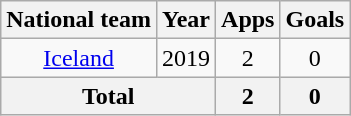<table class=wikitable style="text-align: center">
<tr>
<th>National team</th>
<th>Year</th>
<th>Apps</th>
<th>Goals</th>
</tr>
<tr>
<td rowspan="1"><a href='#'>Iceland</a></td>
<td>2019</td>
<td>2</td>
<td>0</td>
</tr>
<tr>
<th colspan="2">Total</th>
<th>2</th>
<th>0</th>
</tr>
</table>
